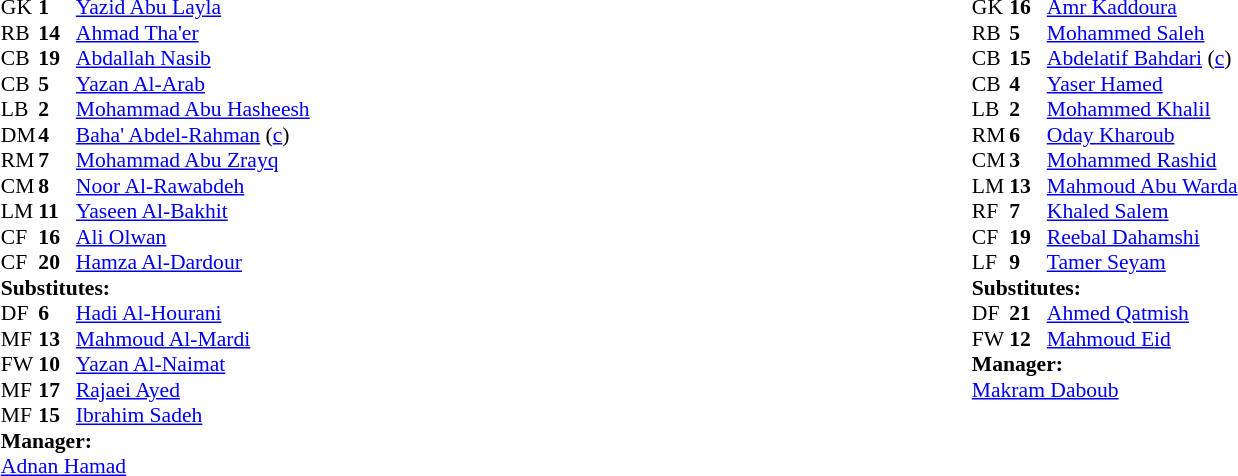<table width="100%">
<tr>
<td valign="top" width="50%"><br><table style="font-size: 90%" cellspacing="0" cellpadding="0" align=center>
<tr>
<th width=25></th>
<th width=25></th>
</tr>
<tr>
<td>GK</td>
<td><strong>1</strong></td>
<td><a href='#'>Yazid Abu Layla</a></td>
</tr>
<tr>
<td>RB</td>
<td><strong>14</strong></td>
<td><a href='#'>Ahmad Tha'er</a></td>
<td></td>
</tr>
<tr>
<td>CB</td>
<td><strong>19</strong></td>
<td><a href='#'>Abdallah Nasib</a></td>
</tr>
<tr>
<td>CB</td>
<td><strong>5</strong></td>
<td><a href='#'>Yazan Al-Arab</a></td>
</tr>
<tr>
<td>LB</td>
<td><strong>2</strong></td>
<td><a href='#'>Mohammad Abu Hasheesh</a></td>
</tr>
<tr>
<td>DM</td>
<td><strong>4</strong></td>
<td><a href='#'>Baha' Abdel-Rahman</a> (<a href='#'>c</a>)</td>
<td></td>
</tr>
<tr>
<td>RM</td>
<td><strong>7</strong></td>
<td><a href='#'>Mohammad Abu Zrayq</a></td>
<td></td>
</tr>
<tr>
<td>CM</td>
<td><strong>8</strong></td>
<td><a href='#'>Noor Al-Rawabdeh</a></td>
</tr>
<tr>
<td>LM</td>
<td><strong>11</strong></td>
<td><a href='#'>Yaseen Al-Bakhit</a></td>
<td></td>
</tr>
<tr>
<td>CF</td>
<td><strong>16</strong></td>
<td><a href='#'>Ali Olwan</a></td>
</tr>
<tr>
<td>CF</td>
<td><strong>20</strong></td>
<td><a href='#'>Hamza Al-Dardour</a></td>
<td></td>
</tr>
<tr>
<td colspan=3><strong>Substitutes:</strong></td>
</tr>
<tr>
<td>DF</td>
<td><strong>6</strong></td>
<td><a href='#'>Hadi Al-Hourani</a></td>
<td></td>
</tr>
<tr>
<td>MF</td>
<td><strong>13</strong></td>
<td><a href='#'>Mahmoud Al-Mardi</a></td>
<td></td>
</tr>
<tr>
<td>FW</td>
<td><strong>10</strong></td>
<td><a href='#'>Yazan Al-Naimat</a></td>
<td></td>
</tr>
<tr>
<td>MF</td>
<td><strong>17</strong></td>
<td><a href='#'>Rajaei Ayed</a></td>
<td></td>
</tr>
<tr>
<td>MF</td>
<td><strong>15</strong></td>
<td><a href='#'>Ibrahim Sadeh</a></td>
<td></td>
</tr>
<tr>
<td colspan=3><strong>Manager:</strong></td>
</tr>
<tr>
<td colspan=3> <a href='#'>Adnan Hamad</a></td>
</tr>
</table>
</td>
<td valign="top"></td>
<td valign="top" width="50%"><br><table style="font-size: 90%" cellspacing="0" cellpadding="0" align="center">
<tr>
<th width=25></th>
<th width=25></th>
</tr>
<tr>
<td>GK</td>
<td><strong>16</strong></td>
<td><a href='#'>Amr Kaddoura</a></td>
</tr>
<tr>
<td>RB</td>
<td><strong>5</strong></td>
<td><a href='#'>Mohammed Saleh</a></td>
</tr>
<tr>
<td>CB</td>
<td><strong>15</strong></td>
<td><a href='#'>Abdelatif Bahdari</a> (<a href='#'>c</a>)</td>
</tr>
<tr>
<td>CB</td>
<td><strong>4</strong></td>
<td><a href='#'>Yaser Hamed</a></td>
</tr>
<tr>
<td>LB</td>
<td><strong>2</strong></td>
<td><a href='#'>Mohammed Khalil</a></td>
<td></td>
<td></td>
</tr>
<tr>
<td>RM</td>
<td><strong>6</strong></td>
<td><a href='#'>Oday Kharoub</a></td>
</tr>
<tr>
<td>CM</td>
<td><strong>3</strong></td>
<td><a href='#'>Mohammed Rashid</a></td>
</tr>
<tr>
<td>LM</td>
<td><strong>13</strong></td>
<td><a href='#'>Mahmoud Abu Warda</a></td>
</tr>
<tr>
<td>RF</td>
<td><strong>7</strong></td>
<td><a href='#'>Khaled Salem</a></td>
<td></td>
<td></td>
</tr>
<tr>
<td>CF</td>
<td><strong>19</strong></td>
<td><a href='#'>Reebal Dahamshi</a></td>
</tr>
<tr>
<td>LF</td>
<td><strong>9</strong></td>
<td><a href='#'>Tamer Seyam</a></td>
<td></td>
</tr>
<tr>
<td colspan=3><strong>Substitutes:</strong></td>
</tr>
<tr>
<td>DF</td>
<td><strong>21</strong></td>
<td><a href='#'>Ahmed Qatmish</a></td>
<td></td>
<td></td>
</tr>
<tr>
<td>FW</td>
<td><strong>12</strong></td>
<td><a href='#'>Mahmoud Eid</a></td>
<td></td>
<td></td>
</tr>
<tr>
<td colspan=3><strong>Manager:</strong></td>
</tr>
<tr>
<td colspan=3> <a href='#'>Makram Daboub</a></td>
</tr>
</table>
</td>
</tr>
</table>
